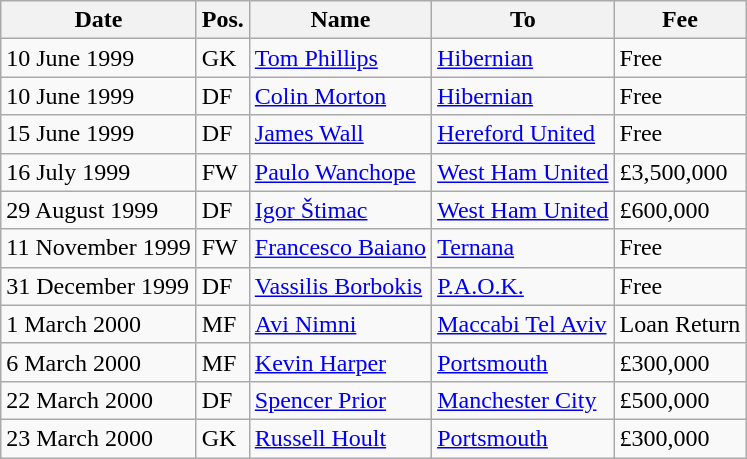<table class="wikitable">
<tr>
<th>Date</th>
<th>Pos.</th>
<th>Name</th>
<th>To</th>
<th>Fee</th>
</tr>
<tr>
<td>10 June 1999</td>
<td>GK</td>
<td><a href='#'>Tom Phillips</a></td>
<td><a href='#'>Hibernian</a></td>
<td>Free</td>
</tr>
<tr>
<td>10 June 1999</td>
<td>DF</td>
<td><a href='#'>Colin Morton</a></td>
<td><a href='#'>Hibernian</a></td>
<td>Free</td>
</tr>
<tr>
<td>15 June 1999</td>
<td>DF</td>
<td><a href='#'>James Wall</a></td>
<td><a href='#'>Hereford United</a></td>
<td>Free</td>
</tr>
<tr>
<td>16 July 1999</td>
<td>FW</td>
<td><a href='#'>Paulo Wanchope</a></td>
<td><a href='#'>West Ham United</a></td>
<td>£3,500,000</td>
</tr>
<tr>
<td>29 August 1999</td>
<td>DF</td>
<td><a href='#'>Igor Štimac</a></td>
<td><a href='#'>West Ham United</a></td>
<td>£600,000</td>
</tr>
<tr>
<td>11 November 1999</td>
<td>FW</td>
<td><a href='#'>Francesco Baiano</a></td>
<td><a href='#'>Ternana</a></td>
<td>Free</td>
</tr>
<tr>
<td>31 December 1999</td>
<td>DF</td>
<td><a href='#'>Vassilis Borbokis</a></td>
<td><a href='#'>P.A.O.K.</a></td>
<td>Free</td>
</tr>
<tr>
<td>1 March 2000</td>
<td>MF</td>
<td><a href='#'>Avi Nimni</a></td>
<td><a href='#'>Maccabi Tel Aviv</a></td>
<td>Loan Return</td>
</tr>
<tr>
<td>6 March 2000</td>
<td>MF</td>
<td><a href='#'>Kevin Harper</a></td>
<td><a href='#'>Portsmouth</a></td>
<td>£300,000</td>
</tr>
<tr>
<td>22 March 2000</td>
<td>DF</td>
<td><a href='#'>Spencer Prior</a></td>
<td><a href='#'>Manchester City</a></td>
<td>£500,000</td>
</tr>
<tr>
<td>23 March 2000</td>
<td>GK</td>
<td><a href='#'>Russell Hoult</a></td>
<td><a href='#'>Portsmouth</a></td>
<td>£300,000</td>
</tr>
</table>
